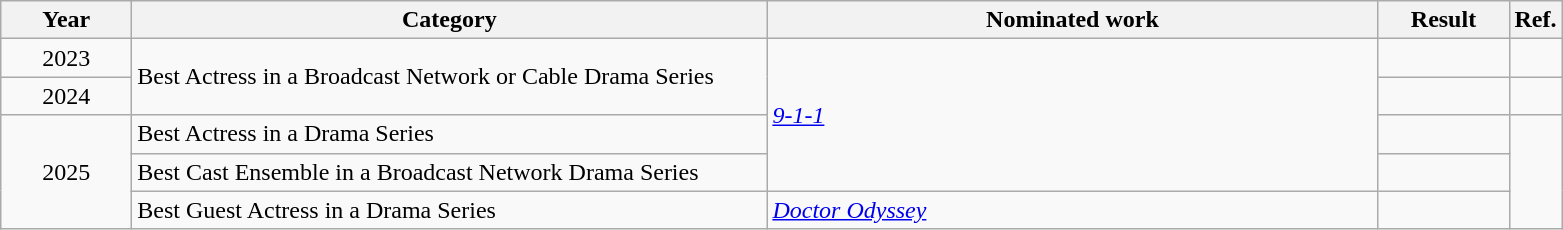<table class=wikitable>
<tr>
<th scope="col" style="width:5em;">Year</th>
<th scope="col" style="width:26em;">Category</th>
<th scope="col" style="width:25em;">Nominated work</th>
<th scope="col" style="width:5em;">Result</th>
<th>Ref.</th>
</tr>
<tr>
<td style="text-align:center;">2023</td>
<td rowspan=2>Best Actress in a Broadcast Network or Cable Drama Series</td>
<td rowspan="4"><em><a href='#'>9-1-1</a></em></td>
<td></td>
<td align="center"></td>
</tr>
<tr>
<td style="text-align:center;">2024</td>
<td></td>
<td></td>
</tr>
<tr>
<td rowspan="3" style="text-align: center;">2025</td>
<td>Best Actress in a Drama Series</td>
<td></td>
<td rowspan="3"></td>
</tr>
<tr>
<td>Best Cast Ensemble in a Broadcast Network Drama Series</td>
<td></td>
</tr>
<tr>
<td>Best Guest Actress in a Drama Series</td>
<td><em><a href='#'>Doctor Odyssey</a></em></td>
<td></td>
</tr>
</table>
